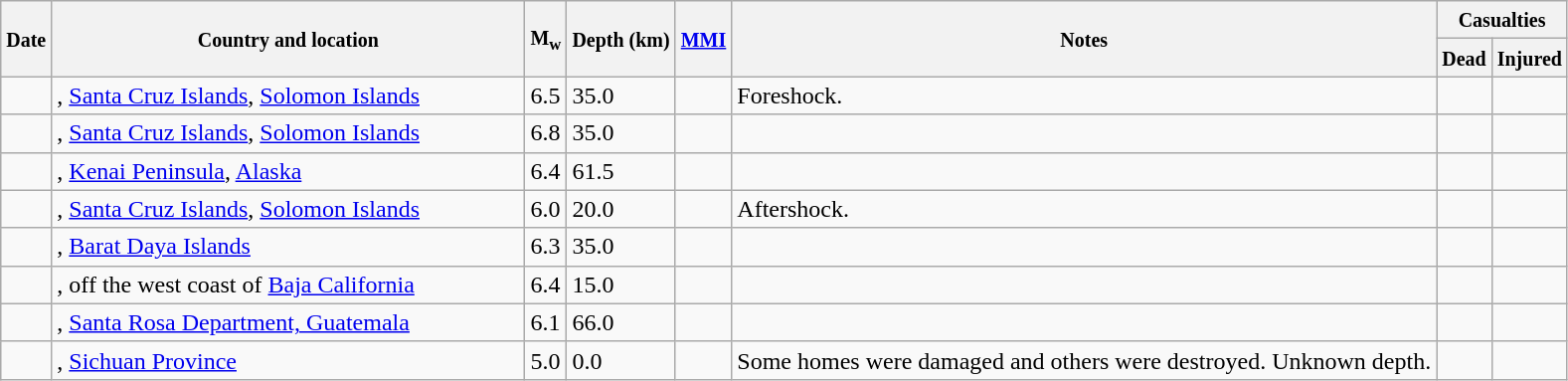<table class="wikitable sortable sort-under" style="border:1px black; margin-left:1em;">
<tr>
<th rowspan="2"><small>Date</small></th>
<th rowspan="2" style="width: 310px"><small>Country and location</small></th>
<th rowspan="2"><small>M<sub>w</sub></small></th>
<th rowspan="2"><small>Depth (km)</small></th>
<th rowspan="2"><small><a href='#'>MMI</a></small></th>
<th rowspan="2" class="unsortable"><small>Notes</small></th>
<th colspan="2"><small>Casualties</small></th>
</tr>
<tr>
<th><small>Dead</small></th>
<th><small>Injured</small></th>
</tr>
<tr>
<td></td>
<td>, <a href='#'>Santa Cruz Islands</a>, <a href='#'>Solomon Islands</a></td>
<td>6.5</td>
<td>35.0</td>
<td></td>
<td>Foreshock.</td>
<td></td>
<td></td>
</tr>
<tr>
<td></td>
<td>, <a href='#'>Santa Cruz Islands</a>, <a href='#'>Solomon Islands</a></td>
<td>6.8</td>
<td>35.0</td>
<td></td>
<td></td>
<td></td>
<td></td>
</tr>
<tr>
<td></td>
<td>, <a href='#'>Kenai Peninsula</a>, <a href='#'>Alaska</a></td>
<td>6.4</td>
<td>61.5</td>
<td></td>
<td></td>
<td></td>
<td></td>
</tr>
<tr>
<td></td>
<td>, <a href='#'>Santa Cruz Islands</a>, <a href='#'>Solomon Islands</a></td>
<td>6.0</td>
<td>20.0</td>
<td></td>
<td>Aftershock.</td>
<td></td>
<td></td>
</tr>
<tr>
<td></td>
<td>, <a href='#'>Barat Daya Islands</a></td>
<td>6.3</td>
<td>35.0</td>
<td></td>
<td></td>
<td></td>
<td></td>
</tr>
<tr>
<td></td>
<td>, off the west coast of <a href='#'>Baja California</a></td>
<td>6.4</td>
<td>15.0</td>
<td></td>
<td></td>
<td></td>
<td></td>
</tr>
<tr>
<td></td>
<td>, <a href='#'>Santa Rosa Department, Guatemala</a></td>
<td>6.1</td>
<td>66.0</td>
<td></td>
<td></td>
<td></td>
<td></td>
</tr>
<tr>
<td></td>
<td>, <a href='#'>Sichuan Province</a></td>
<td>5.0</td>
<td>0.0</td>
<td></td>
<td>Some homes were damaged and others were destroyed. Unknown depth.</td>
<td></td>
<td></td>
</tr>
</table>
